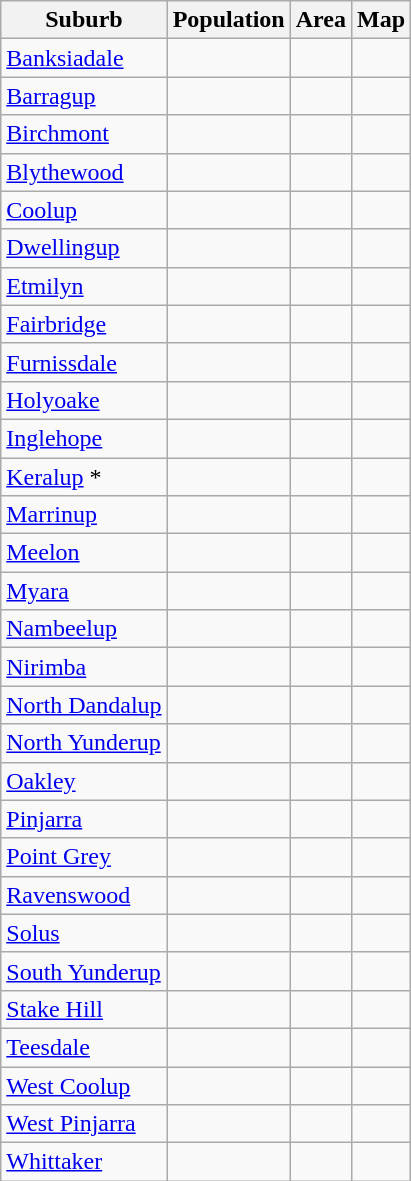<table class="wikitable sortable">
<tr>
<th>Suburb</th>
<th data-sort-type=number>Population</th>
<th data-sort-type=number>Area</th>
<th>Map</th>
</tr>
<tr>
<td><a href='#'>Banksiadale</a></td>
<td></td>
<td></td>
<td></td>
</tr>
<tr>
<td><a href='#'>Barragup</a></td>
<td></td>
<td></td>
<td></td>
</tr>
<tr>
<td><a href='#'>Birchmont</a></td>
<td></td>
<td></td>
<td></td>
</tr>
<tr>
<td><a href='#'>Blythewood</a></td>
<td></td>
<td></td>
<td></td>
</tr>
<tr>
<td><a href='#'>Coolup</a></td>
<td></td>
<td></td>
<td></td>
</tr>
<tr>
<td><a href='#'>Dwellingup</a></td>
<td></td>
<td></td>
<td></td>
</tr>
<tr>
<td><a href='#'>Etmilyn</a></td>
<td></td>
<td></td>
<td></td>
</tr>
<tr>
<td><a href='#'>Fairbridge</a></td>
<td></td>
<td></td>
<td></td>
</tr>
<tr>
<td><a href='#'>Furnissdale</a></td>
<td></td>
<td></td>
<td></td>
</tr>
<tr>
<td><a href='#'>Holyoake</a></td>
<td></td>
<td></td>
<td></td>
</tr>
<tr>
<td><a href='#'>Inglehope</a></td>
<td></td>
<td></td>
<td></td>
</tr>
<tr>
<td><a href='#'>Keralup</a> *</td>
<td></td>
<td></td>
<td></td>
</tr>
<tr>
<td><a href='#'>Marrinup</a></td>
<td></td>
<td></td>
<td></td>
</tr>
<tr>
<td><a href='#'>Meelon</a></td>
<td></td>
<td></td>
<td></td>
</tr>
<tr>
<td><a href='#'>Myara</a></td>
<td></td>
<td></td>
<td></td>
</tr>
<tr>
<td><a href='#'>Nambeelup</a></td>
<td></td>
<td></td>
<td></td>
</tr>
<tr>
<td><a href='#'>Nirimba</a></td>
<td></td>
<td></td>
<td></td>
</tr>
<tr>
<td><a href='#'>North Dandalup</a></td>
<td></td>
<td></td>
<td></td>
</tr>
<tr>
<td><a href='#'>North Yunderup</a></td>
<td></td>
<td></td>
<td></td>
</tr>
<tr>
<td><a href='#'>Oakley</a></td>
<td></td>
<td></td>
<td></td>
</tr>
<tr>
<td><a href='#'>Pinjarra</a></td>
<td></td>
<td></td>
<td></td>
</tr>
<tr>
<td><a href='#'>Point Grey</a></td>
<td></td>
<td></td>
<td></td>
</tr>
<tr>
<td><a href='#'>Ravenswood</a></td>
<td></td>
<td></td>
<td></td>
</tr>
<tr>
<td><a href='#'>Solus</a></td>
<td></td>
<td></td>
<td></td>
</tr>
<tr>
<td><a href='#'>South Yunderup</a></td>
<td></td>
<td></td>
<td></td>
</tr>
<tr>
<td><a href='#'>Stake Hill</a></td>
<td></td>
<td></td>
<td></td>
</tr>
<tr>
<td><a href='#'>Teesdale</a></td>
<td></td>
<td></td>
<td></td>
</tr>
<tr>
<td><a href='#'>West Coolup</a></td>
<td></td>
<td></td>
<td></td>
</tr>
<tr>
<td><a href='#'>West Pinjarra</a></td>
<td></td>
<td></td>
<td></td>
</tr>
<tr>
<td><a href='#'>Whittaker</a></td>
<td></td>
<td></td>
<td></td>
</tr>
</table>
